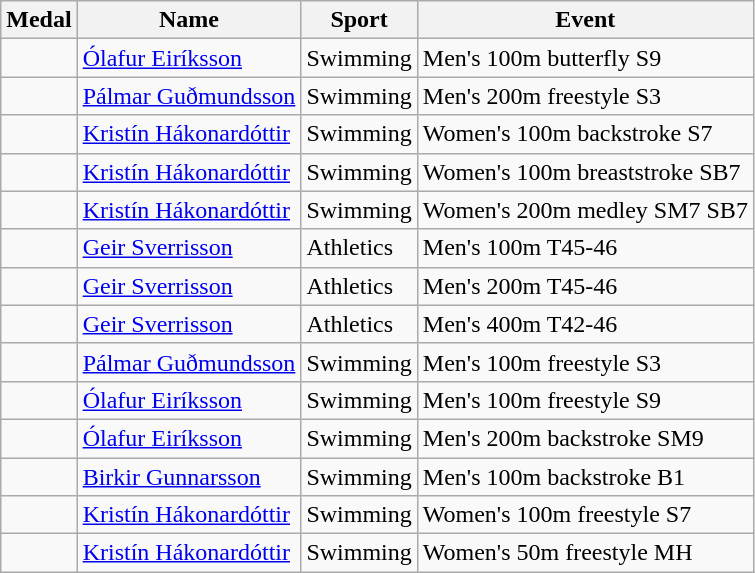<table class="wikitable sortable" style="font-size:100%">
<tr>
<th>Medal</th>
<th>Name</th>
<th>Sport</th>
<th>Event</th>
</tr>
<tr>
<td align=center></td>
<td><a href='#'>Ólafur Eiríksson</a></td>
<td>Swimming</td>
<td>Men's 100m butterfly S9</td>
</tr>
<tr>
<td align=center></td>
<td><a href='#'>Pálmar Guðmundsson</a></td>
<td>Swimming</td>
<td>Men's 200m freestyle S3</td>
</tr>
<tr>
<td align=center></td>
<td><a href='#'>Kristín Hákonardóttir</a></td>
<td>Swimming</td>
<td>Women's 100m backstroke S7</td>
</tr>
<tr>
<td align=center></td>
<td><a href='#'>Kristín Hákonardóttir</a></td>
<td>Swimming</td>
<td>Women's 100m breaststroke SB7</td>
</tr>
<tr>
<td align=center></td>
<td><a href='#'>Kristín Hákonardóttir</a></td>
<td>Swimming</td>
<td>Women's 200m medley SM7 SB7</td>
</tr>
<tr>
<td align=center></td>
<td><a href='#'>Geir Sverrisson</a></td>
<td>Athletics</td>
<td>Men's 100m T45-46</td>
</tr>
<tr>
<td align=center></td>
<td><a href='#'>Geir Sverrisson</a></td>
<td>Athletics</td>
<td>Men's 200m T45-46</td>
</tr>
<tr>
<td align=center></td>
<td><a href='#'>Geir Sverrisson</a></td>
<td>Athletics</td>
<td>Men's 400m T42-46</td>
</tr>
<tr>
<td align=center></td>
<td><a href='#'>Pálmar Guðmundsson</a></td>
<td>Swimming</td>
<td>Men's 100m freestyle S3</td>
</tr>
<tr>
<td align=center></td>
<td><a href='#'>Ólafur Eiríksson</a></td>
<td>Swimming</td>
<td>Men's 100m freestyle S9</td>
</tr>
<tr>
<td align=center></td>
<td><a href='#'>Ólafur Eiríksson</a></td>
<td>Swimming</td>
<td>Men's 200m backstroke SM9</td>
</tr>
<tr>
<td align=center></td>
<td><a href='#'>Birkir Gunnarsson</a></td>
<td>Swimming</td>
<td>Men's 100m backstroke B1</td>
</tr>
<tr>
<td align=center></td>
<td><a href='#'>Kristín Hákonardóttir</a></td>
<td>Swimming</td>
<td>Women's 100m freestyle S7</td>
</tr>
<tr>
<td align=center></td>
<td><a href='#'>Kristín Hákonardóttir</a></td>
<td>Swimming</td>
<td>Women's 50m freestyle MH</td>
</tr>
</table>
